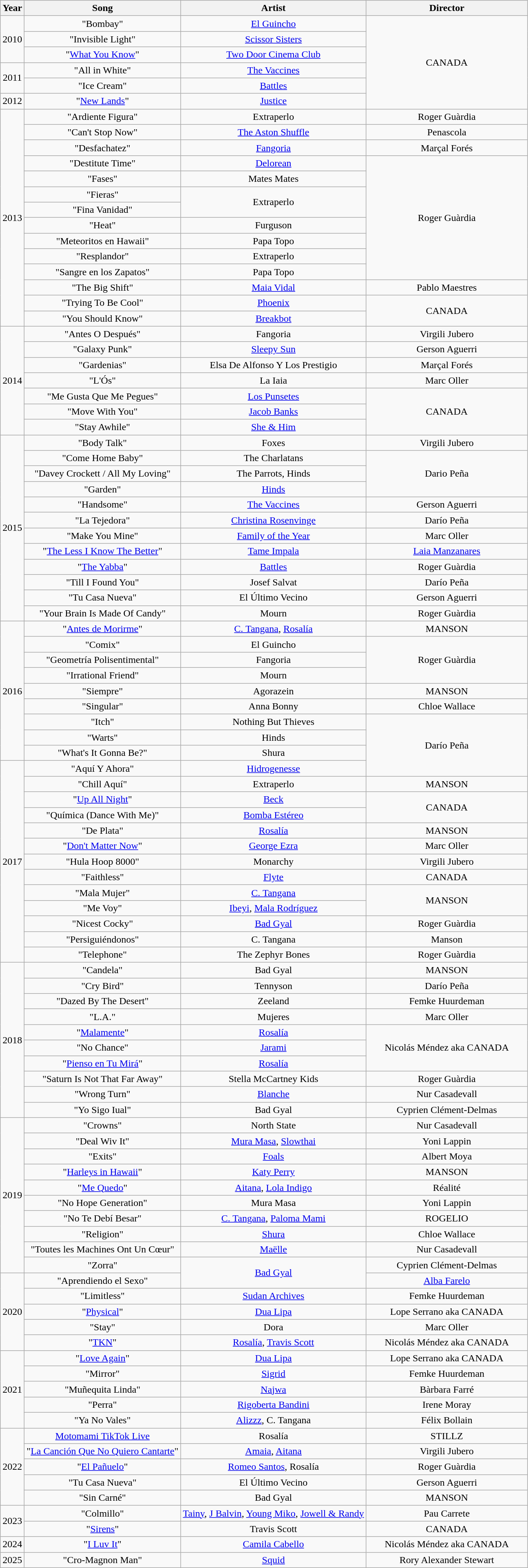<table class="wikitable plainrowheaders" style="text-align:center;">
<tr>
<th>Year</th>
<th>Song</th>
<th>Artist</th>
<th scope="col" style="width:16em;">Director</th>
</tr>
<tr>
<td rowspan="3">2010</td>
<td>"Bombay"</td>
<td><a href='#'>El Guincho</a></td>
<td rowspan="6">CANADA</td>
</tr>
<tr>
<td>"Invisible Light"</td>
<td><a href='#'>Scissor Sisters</a></td>
</tr>
<tr>
<td>"<a href='#'>What You Know</a>"</td>
<td><a href='#'>Two Door Cinema Club</a></td>
</tr>
<tr>
<td rowspan="2">2011</td>
<td>"All in White"</td>
<td><a href='#'>The Vaccines</a></td>
</tr>
<tr>
<td>"Ice Cream"</td>
<td><a href='#'>Battles</a></td>
</tr>
<tr>
<td>2012</td>
<td>"<a href='#'>New Lands</a>"</td>
<td><a href='#'>Justice</a></td>
</tr>
<tr>
<td rowspan="14">2013</td>
<td>"Ardiente Figura"</td>
<td>Extraperlo</td>
<td>Roger Guàrdia</td>
</tr>
<tr>
<td>"Can't Stop Now"</td>
<td><a href='#'>The Aston Shuffle</a></td>
<td>Penascola</td>
</tr>
<tr>
<td>"Desfachatez"</td>
<td><a href='#'>Fangoria</a></td>
<td>Marçal Forés</td>
</tr>
<tr>
<td>"Destitute Time"</td>
<td><a href='#'>Delorean</a></td>
<td rowspan="8">Roger Guàrdia</td>
</tr>
<tr>
<td>"Fases"</td>
<td>Mates Mates</td>
</tr>
<tr>
<td>"Fieras"</td>
<td rowspan="2">Extraperlo</td>
</tr>
<tr>
<td>"Fina Vanidad"</td>
</tr>
<tr>
<td>"Heat"</td>
<td>Furguson</td>
</tr>
<tr>
<td>"Meteoritos en Hawaii"</td>
<td>Papa Topo</td>
</tr>
<tr>
<td>"Resplandor"</td>
<td>Extraperlo</td>
</tr>
<tr>
<td>"Sangre en los Zapatos"</td>
<td>Papa Topo</td>
</tr>
<tr>
<td>"The Big Shift"</td>
<td><a href='#'>Maia Vidal</a></td>
<td>Pablo Maestres</td>
</tr>
<tr>
<td>"Trying To Be Cool"</td>
<td><a href='#'>Phoenix</a></td>
<td rowspan="2">CANADA</td>
</tr>
<tr>
<td>"You Should Know"</td>
<td><a href='#'>Breakbot</a></td>
</tr>
<tr>
<td rowspan="7">2014</td>
<td>"Antes O Después"</td>
<td>Fangoria</td>
<td>Virgili Jubero</td>
</tr>
<tr>
<td>"Galaxy Punk"</td>
<td><a href='#'>Sleepy Sun</a></td>
<td>Gerson Aguerri</td>
</tr>
<tr>
<td>"Gardenias"</td>
<td>Elsa De Alfonso Y Los Prestigio</td>
<td>Marçal Forés</td>
</tr>
<tr>
<td>"L'Ós"</td>
<td>La Iaia</td>
<td>Marc Oller</td>
</tr>
<tr>
<td>"Me Gusta Que Me Pegues"</td>
<td><a href='#'>Los Punsetes</a></td>
<td rowspan="3">CANADA</td>
</tr>
<tr>
<td>"Move With You"</td>
<td><a href='#'>Jacob Banks</a></td>
</tr>
<tr>
<td>"Stay Awhile"</td>
<td><a href='#'>She & Him</a></td>
</tr>
<tr>
<td rowspan="12">2015</td>
<td>"Body Talk"</td>
<td>Foxes</td>
<td>Virgili Jubero</td>
</tr>
<tr>
<td>"Come Home Baby"</td>
<td>The Charlatans</td>
<td rowspan="3">Dario Peña</td>
</tr>
<tr>
<td>"Davey Crockett / All My Loving"</td>
<td>The Parrots, Hinds</td>
</tr>
<tr>
<td>"Garden"</td>
<td><a href='#'>Hinds</a></td>
</tr>
<tr>
<td>"Handsome"</td>
<td><a href='#'>The Vaccines</a></td>
<td>Gerson Aguerri</td>
</tr>
<tr>
<td>"La Tejedora"</td>
<td><a href='#'>Christina Rosenvinge</a></td>
<td>Darío Peña</td>
</tr>
<tr>
<td>"Make You Mine"</td>
<td><a href='#'>Family of the Year</a></td>
<td>Marc Oller</td>
</tr>
<tr>
<td>"<a href='#'>The Less I Know The Better</a>"</td>
<td><a href='#'>Tame Impala</a></td>
<td><a href='#'>Laia Manzanares</a></td>
</tr>
<tr>
<td>"<a href='#'>The Yabba</a>"</td>
<td><a href='#'>Battles</a></td>
<td>Roger Guàrdia</td>
</tr>
<tr>
<td>"Till I Found You"</td>
<td>Josef Salvat</td>
<td>Darío Peña</td>
</tr>
<tr>
<td>"Tu Casa Nueva"</td>
<td>El Último Vecino</td>
<td>Gerson Aguerri</td>
</tr>
<tr>
<td>"Your Brain Is Made Of Candy"</td>
<td>Mourn</td>
<td>Roger Guàrdia</td>
</tr>
<tr>
<td rowspan="9">2016</td>
<td>"<a href='#'>Antes de Morirme</a>"</td>
<td><a href='#'>C. Tangana</a>, <a href='#'>Rosalía</a></td>
<td>MANSON</td>
</tr>
<tr>
<td>"Comix"</td>
<td>El Guincho</td>
<td rowspan="3">Roger Guàrdia</td>
</tr>
<tr>
<td>"Geometría Polisentimental"</td>
<td>Fangoria</td>
</tr>
<tr>
<td>"Irrational Friend"</td>
<td>Mourn</td>
</tr>
<tr>
<td>"Siempre"</td>
<td>Agorazein</td>
<td>MANSON</td>
</tr>
<tr>
<td>"Singular"</td>
<td>Anna Bonny</td>
<td>Chloe Wallace</td>
</tr>
<tr>
<td>"Itch"</td>
<td>Nothing But Thieves</td>
<td rowspan="4">Darío Peña</td>
</tr>
<tr>
<td>"Warts"</td>
<td>Hinds</td>
</tr>
<tr>
<td>"What's It Gonna Be?"</td>
<td>Shura</td>
</tr>
<tr>
<td rowspan="13">2017</td>
<td>"Aquí Y Ahora"</td>
<td><a href='#'>Hidrogenesse</a></td>
</tr>
<tr>
<td>"Chill Aquí"</td>
<td>Extraperlo</td>
<td>MANSON</td>
</tr>
<tr>
<td>"<a href='#'>Up All Night</a>"</td>
<td><a href='#'>Beck</a></td>
<td rowspan="2">CANADA</td>
</tr>
<tr>
<td>"Química (Dance With Me)"</td>
<td><a href='#'>Bomba Estéreo</a></td>
</tr>
<tr>
<td>"De Plata"</td>
<td><a href='#'>Rosalía</a></td>
<td>MANSON</td>
</tr>
<tr>
<td>"<a href='#'>Don't Matter Now</a>"</td>
<td><a href='#'>George Ezra</a></td>
<td>Marc Oller</td>
</tr>
<tr>
<td>"Hula Hoop 8000"</td>
<td>Monarchy</td>
<td>Virgili Jubero</td>
</tr>
<tr>
<td>"Faithless"</td>
<td><a href='#'>Flyte</a></td>
<td>CANADA</td>
</tr>
<tr>
<td>"Mala Mujer"</td>
<td><a href='#'>C. Tangana</a></td>
<td rowspan="2">MANSON</td>
</tr>
<tr>
<td>"Me Voy"</td>
<td><a href='#'>Ibeyi</a>, <a href='#'>Mala Rodríguez</a></td>
</tr>
<tr>
<td>"Nicest Cocky"</td>
<td><a href='#'>Bad Gyal</a></td>
<td>Roger Guàrdia</td>
</tr>
<tr>
<td>"Persiguiéndonos"</td>
<td>C. Tangana</td>
<td>Manson</td>
</tr>
<tr>
<td>"Telephone"</td>
<td>The Zephyr Bones</td>
<td>Roger Guàrdia</td>
</tr>
<tr>
<td rowspan="10">2018</td>
<td>"Candela"</td>
<td>Bad Gyal</td>
<td>MANSON</td>
</tr>
<tr>
<td>"Cry Bird"</td>
<td>Tennyson</td>
<td>Darío Peña</td>
</tr>
<tr>
<td>"Dazed By The Desert"</td>
<td>Zeeland</td>
<td>Femke Huurdeman</td>
</tr>
<tr>
<td>"L.A."</td>
<td>Mujeres</td>
<td>Marc Oller</td>
</tr>
<tr>
<td>"<a href='#'>Malamente</a>"</td>
<td><a href='#'>Rosalía</a></td>
<td rowspan="3">Nicolás Méndez aka CANADA</td>
</tr>
<tr>
<td>"No Chance"</td>
<td><a href='#'>Jarami</a></td>
</tr>
<tr>
<td>"<a href='#'>Pienso en Tu Mirá</a>"</td>
<td><a href='#'>Rosalía</a></td>
</tr>
<tr>
<td>"Saturn Is Not That Far Away"</td>
<td>Stella McCartney Kids</td>
<td>Roger Guàrdia</td>
</tr>
<tr>
<td>"Wrong Turn"</td>
<td><a href='#'>Blanche</a></td>
<td>Nur Casadevall</td>
</tr>
<tr>
<td>"Yo Sigo Iual"</td>
<td>Bad Gyal</td>
<td>Cyprien Clément-Delmas</td>
</tr>
<tr>
<td rowspan="10">2019</td>
<td>"Crowns"</td>
<td>North State</td>
<td>Nur Casadevall</td>
</tr>
<tr>
<td>"Deal Wiv It"</td>
<td><a href='#'>Mura Masa</a>, <a href='#'>Slowthai</a></td>
<td>Yoni Lappin</td>
</tr>
<tr>
<td>"Exits"</td>
<td><a href='#'>Foals</a></td>
<td>Albert Moya</td>
</tr>
<tr>
<td>"<a href='#'>Harleys in Hawaii</a>"</td>
<td><a href='#'>Katy Perry</a></td>
<td>MANSON</td>
</tr>
<tr>
<td>"<a href='#'>Me Quedo</a>"</td>
<td><a href='#'>Aitana</a>, <a href='#'>Lola Indigo</a></td>
<td>Réalité</td>
</tr>
<tr>
<td>"No Hope Generation"</td>
<td>Mura Masa</td>
<td>Yoni Lappin</td>
</tr>
<tr>
<td>"No Te Debí Besar"</td>
<td><a href='#'>C. Tangana</a>, <a href='#'>Paloma Mami</a></td>
<td>ROGELIO</td>
</tr>
<tr>
<td>"Religion"</td>
<td><a href='#'>Shura</a></td>
<td>Chloe Wallace</td>
</tr>
<tr>
<td>"Toutes les Machines Ont Un Cœur"</td>
<td><a href='#'>Maëlle</a></td>
<td>Nur Casadevall</td>
</tr>
<tr>
<td>"Zorra"</td>
<td rowspan="2"><a href='#'>Bad Gyal</a></td>
<td>Cyprien Clément-Delmas</td>
</tr>
<tr>
<td rowspan="5">2020</td>
<td>"Aprendiendo el Sexo"</td>
<td><a href='#'>Alba Farelo</a></td>
</tr>
<tr>
<td>"Limitless"</td>
<td><a href='#'>Sudan Archives</a></td>
<td>Femke Huurdeman</td>
</tr>
<tr>
<td>"<a href='#'>Physical</a>"</td>
<td><a href='#'>Dua Lipa</a></td>
<td>Lope Serrano aka CANADA</td>
</tr>
<tr>
<td>"Stay"</td>
<td>Dora</td>
<td>Marc Oller</td>
</tr>
<tr>
<td>"<a href='#'>TKN</a>"</td>
<td><a href='#'>Rosalía</a>, <a href='#'>Travis Scott</a></td>
<td>Nicolás Méndez aka CANADA</td>
</tr>
<tr>
<td rowspan="5">2021</td>
<td>"<a href='#'>Love Again</a>"</td>
<td><a href='#'>Dua Lipa</a></td>
<td>Lope Serrano aka CANADA</td>
</tr>
<tr>
<td>"Mirror"</td>
<td><a href='#'>Sigrid</a></td>
<td>Femke Huurdeman</td>
</tr>
<tr>
<td>"Muñequita Linda"</td>
<td><a href='#'>Najwa</a></td>
<td>Bàrbara Farré</td>
</tr>
<tr>
<td>"Perra"</td>
<td><a href='#'>Rigoberta Bandini</a></td>
<td>Irene Moray</td>
</tr>
<tr>
<td>"Ya No Vales"</td>
<td><a href='#'>Alizzz</a>, C. Tangana</td>
<td>Félix Bollain</td>
</tr>
<tr>
<td rowspan="5">2022</td>
<td><a href='#'>Motomami TikTok Live</a></td>
<td>Rosalía</td>
<td>STILLZ</td>
</tr>
<tr>
<td>"<a href='#'>La Canción Que No Quiero Cantarte</a>"</td>
<td><a href='#'>Amaia</a>, <a href='#'>Aitana</a></td>
<td>Virgili Jubero</td>
</tr>
<tr>
<td>"<a href='#'>El Pañuelo</a>"</td>
<td><a href='#'>Romeo Santos</a>, Rosalía</td>
<td>Roger Guàrdia</td>
</tr>
<tr>
<td>"Tu Casa Nueva"</td>
<td>El Último Vecino</td>
<td>Gerson Aguerri</td>
</tr>
<tr>
<td>"Sin Carné"</td>
<td>Bad Gyal</td>
<td>MANSON</td>
</tr>
<tr>
<td rowspan="2">2023</td>
<td>"Colmillo"</td>
<td><a href='#'>Tainy</a>, <a href='#'>J Balvin</a>, <a href='#'>Young Miko</a>, <a href='#'>Jowell & Randy</a></td>
<td>Pau Carrete</td>
</tr>
<tr>
<td>"<a href='#'>Sirens</a>"</td>
<td>Travis Scott</td>
<td>CANADA</td>
</tr>
<tr>
<td>2024</td>
<td>"<a href='#'>I Luv It</a>"</td>
<td><a href='#'>Camila Cabello</a></td>
<td>Nicolás Méndez aka CANADA</td>
</tr>
<tr>
<td>2025</td>
<td>"Cro-Magnon Man"</td>
<td><a href='#'>Squid</a></td>
<td>Rory Alexander Stewart</td>
</tr>
</table>
